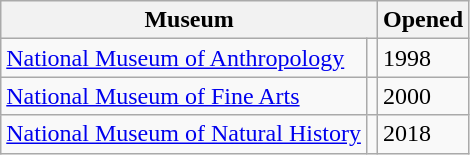<table class="wikitable">
<tr>
<th colspan=2>Museum</th>
<th>Opened</th>
</tr>
<tr>
<td><a href='#'>National Museum of Anthropology</a></td>
<td></td>
<td>1998</td>
</tr>
<tr>
<td><a href='#'>National Museum of Fine Arts</a></td>
<td></td>
<td>2000</td>
</tr>
<tr>
<td><a href='#'>National Museum of Natural History</a></td>
<td></td>
<td>2018</td>
</tr>
</table>
